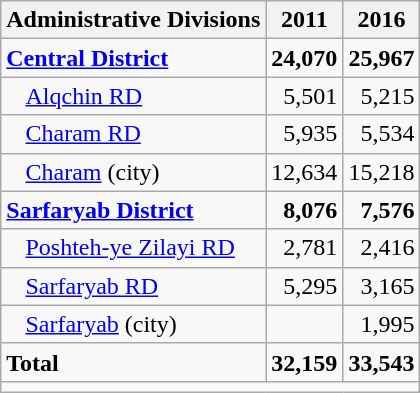<table class="wikitable">
<tr>
<th>Administrative Divisions</th>
<th>2011</th>
<th>2016</th>
</tr>
<tr>
<td><strong><a href='#'>Central District</a></strong></td>
<td style="text-align: right;"><strong>24,070</strong></td>
<td style="text-align: right;"><strong>25,967</strong></td>
</tr>
<tr>
<td style="padding-left: 1em;"><a href='#'>Alqchin RD</a></td>
<td style="text-align: right;">5,501</td>
<td style="text-align: right;">5,215</td>
</tr>
<tr>
<td style="padding-left: 1em;"><a href='#'>Charam RD</a></td>
<td style="text-align: right;">5,935</td>
<td style="text-align: right;">5,534</td>
</tr>
<tr>
<td style="padding-left: 1em;"><a href='#'>Charam</a> (city)</td>
<td style="text-align: right;">12,634</td>
<td style="text-align: right;">15,218</td>
</tr>
<tr>
<td><strong><a href='#'>Sarfaryab District</a></strong></td>
<td style="text-align: right;"><strong>8,076</strong></td>
<td style="text-align: right;"><strong>7,576</strong></td>
</tr>
<tr>
<td style="padding-left: 1em;"><a href='#'>Poshteh-ye Zilayi RD</a></td>
<td style="text-align: right;">2,781</td>
<td style="text-align: right;">2,416</td>
</tr>
<tr>
<td style="padding-left: 1em;"><a href='#'>Sarfaryab RD</a></td>
<td style="text-align: right;">5,295</td>
<td style="text-align: right;">3,165</td>
</tr>
<tr>
<td style="padding-left: 1em;"><a href='#'>Sarfaryab</a> (city)</td>
<td style="text-align: right;"></td>
<td style="text-align: right;">1,995</td>
</tr>
<tr>
<td><strong>Total</strong></td>
<td style="text-align: right;"><strong>32,159</strong></td>
<td style="text-align: right;"><strong>33,543</strong></td>
</tr>
<tr>
<td colspan=3></td>
</tr>
</table>
